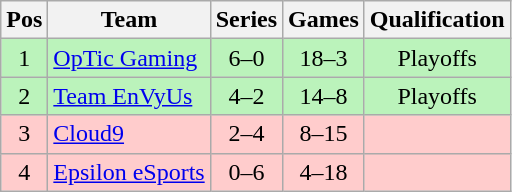<table class="wikitable" style="text-align:middle">
<tr>
<th>Pos</th>
<th>Team</th>
<th>Series</th>
<th>Games</th>
<th>Qualification</th>
</tr>
<tr>
<td style="text-align:center; background:#BBF3BB;">1</td>
<td style="text-align:left; background:#BBF3BB;"><a href='#'>OpTic Gaming</a></td>
<td style="text-align:center; background:#BBF3BB;">6–0</td>
<td style="text-align:center; background:#BBF3BB;">18–3</td>
<td style="text-align:center; background:#BBF3BB;">Playoffs</td>
</tr>
<tr>
<td style="text-align:center; background:#BBF3BB;">2</td>
<td style="text-align:left; background:#BBF3BB;"><a href='#'>Team EnVyUs</a></td>
<td style="text-align:center; background:#BBF3BB;">4–2</td>
<td style="text-align:center; background:#BBF3BB;">14–8</td>
<td style="text-align:center; background:#BBF3BB;">Playoffs</td>
</tr>
<tr>
<td style="text-align:center; background:#FFCCCC;">3</td>
<td style="text-align:left; background:#FFCCCC;"><a href='#'>Cloud9</a></td>
<td style="text-align:center; background:#FFCCCC;">2–4</td>
<td style="text-align:center; background:#FFCCCC;">8–15</td>
<td style="text-align:center; background:#FFCCCC;"></td>
</tr>
<tr>
<td style="text-align:center; background:#FFCCCC;">4</td>
<td style="text-align:left; background:#FFCCCC;"><a href='#'>Epsilon eSports</a></td>
<td style="text-align:center; background:#FFCCCC;">0–6</td>
<td style="text-align:center; background:#FFCCCC;">4–18</td>
<td style="text-align:center; background:#FFCCCC;"></td>
</tr>
</table>
